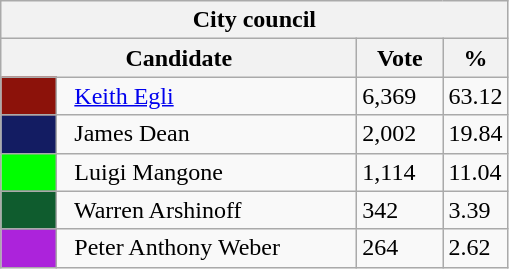<table class="wikitable">
<tr>
<th colspan="4">City council</th>
</tr>
<tr>
<th bgcolor="#DDDDFF" width="230px" colspan="2">Candidate</th>
<th bgcolor="#DDDDFF" width="50px">Vote</th>
<th bgcolor="#DDDDFF" width="30px">%</th>
</tr>
<tr>
<td bgcolor=#8C120A width="30px"> </td>
<td>  <a href='#'>Keith Egli</a></td>
<td>6,369</td>
<td>63.12</td>
</tr>
<tr>
<td bgcolor=#131C62 width="30px"> </td>
<td>  James Dean</td>
<td>2,002</td>
<td>19.84</td>
</tr>
<tr>
<td bgcolor=#00FF00 width="30px"> </td>
<td>  Luigi Mangone</td>
<td>1,114</td>
<td>11.04</td>
</tr>
<tr>
<td bgcolor=#0f5c2e width="30px"> </td>
<td>  Warren Arshinoff</td>
<td>342</td>
<td>3.39</td>
</tr>
<tr>
<td bgcolor=#AC23DB width="30px"> </td>
<td>  Peter Anthony Weber</td>
<td>264</td>
<td>2.62</td>
</tr>
</table>
